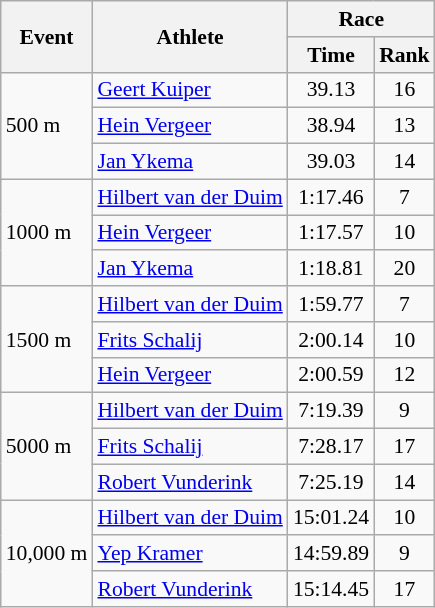<table class="wikitable" border="1" style="font-size:90%">
<tr>
<th rowspan=2>Event</th>
<th rowspan=2>Athlete</th>
<th colspan=2>Race</th>
</tr>
<tr>
<th>Time</th>
<th>Rank</th>
</tr>
<tr>
<td rowspan=3>500 m</td>
<td><a href='#'>Geert Kuiper</a></td>
<td align=center>39.13</td>
<td align=center>16</td>
</tr>
<tr>
<td><a href='#'>Hein Vergeer</a></td>
<td align=center>38.94</td>
<td align=center>13</td>
</tr>
<tr>
<td><a href='#'>Jan Ykema</a></td>
<td align=center>39.03</td>
<td align=center>14</td>
</tr>
<tr>
<td rowspan=3>1000 m</td>
<td><a href='#'>Hilbert van der Duim</a></td>
<td align=center>1:17.46</td>
<td align=center>7</td>
</tr>
<tr>
<td><a href='#'>Hein Vergeer</a></td>
<td align=center>1:17.57</td>
<td align=center>10</td>
</tr>
<tr>
<td><a href='#'>Jan Ykema</a></td>
<td align=center>1:18.81</td>
<td align=center>20</td>
</tr>
<tr>
<td rowspan=3>1500 m</td>
<td><a href='#'>Hilbert van der Duim</a></td>
<td align=center>1:59.77</td>
<td align=center>7</td>
</tr>
<tr>
<td><a href='#'>Frits Schalij</a></td>
<td align=center>2:00.14</td>
<td align=center>10</td>
</tr>
<tr>
<td><a href='#'>Hein Vergeer</a></td>
<td align=center>2:00.59</td>
<td align=center>12</td>
</tr>
<tr>
<td rowspan=3>5000 m</td>
<td><a href='#'>Hilbert van der Duim</a></td>
<td align=center>7:19.39</td>
<td align=center>9</td>
</tr>
<tr>
<td><a href='#'>Frits Schalij</a></td>
<td align=center>7:28.17</td>
<td align=center>17</td>
</tr>
<tr>
<td><a href='#'>Robert Vunderink</a></td>
<td align=center>7:25.19</td>
<td align=center>14</td>
</tr>
<tr>
<td rowspan=3>10,000 m</td>
<td><a href='#'>Hilbert van der Duim</a></td>
<td align=center>15:01.24</td>
<td align=center>10</td>
</tr>
<tr>
<td><a href='#'>Yep Kramer</a></td>
<td align=center>14:59.89</td>
<td align=center>9</td>
</tr>
<tr>
<td><a href='#'>Robert Vunderink</a></td>
<td align=center>15:14.45</td>
<td align=center>17</td>
</tr>
</table>
